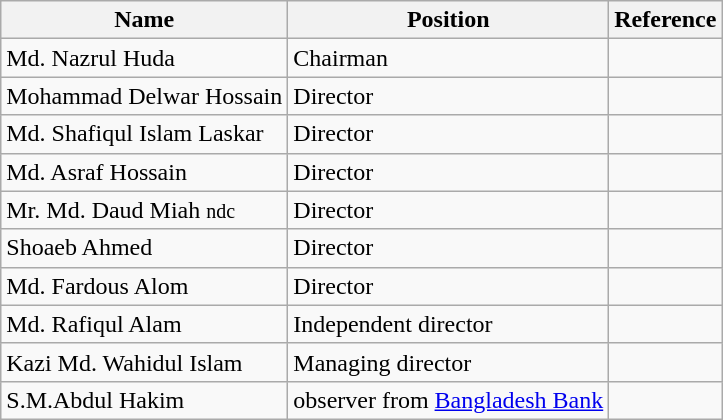<table class="wikitable">
<tr>
<th>Name</th>
<th>Position</th>
<th>Reference</th>
</tr>
<tr>
<td>Md. Nazrul Huda</td>
<td>Chairman</td>
<td></td>
</tr>
<tr>
<td>Mohammad Delwar Hossain</td>
<td>Director</td>
<td></td>
</tr>
<tr>
<td>Md. Shafiqul Islam Laskar</td>
<td>Director</td>
<td></td>
</tr>
<tr>
<td>Md. Asraf Hossain</td>
<td>Director</td>
<td></td>
</tr>
<tr>
<td>Mr. Md. Daud Miah <small>ndc</small></td>
<td>Director</td>
<td></td>
</tr>
<tr>
<td>Shoaeb Ahmed</td>
<td>Director</td>
<td></td>
</tr>
<tr>
<td>Md. Fardous Alom</td>
<td>Director</td>
<td></td>
</tr>
<tr>
<td>Md. Rafiqul Alam</td>
<td>Independent director</td>
<td></td>
</tr>
<tr>
<td>Kazi Md. Wahidul Islam</td>
<td>Managing director</td>
<td></td>
</tr>
<tr>
<td>S.M.Abdul Hakim</td>
<td>observer from <a href='#'>Bangladesh Bank</a></td>
<td></td>
</tr>
</table>
